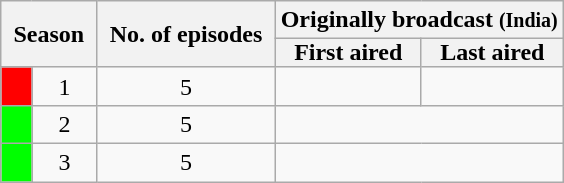<table class="wikitable" style="text-align:center">
<tr>
<th style="padding: 0 8px" colspan="2" rowspan="2">Season</th>
<th style="padding: 0 8px" rowspan="2">No. of episodes</th>
<th colspan="2">Originally broadcast <small>(India)</small></th>
</tr>
<tr>
<th style="padding: 0 8px">First aired</th>
<th style="padding: 0 8px">Last aired</th>
</tr>
<tr>
<td style="background:#FF0000"></td>
<td align="center">1</td>
<td align="center">5</td>
<td align="center"></td>
<td align="center"></td>
</tr>
<tr>
<td style="background:#00FF00"></td>
<td align="center">2</td>
<td align="center">5</td>
<td colspan="2" align="center"></td>
</tr>
<tr>
<td style="background:#00FF00"></td>
<td align="center">3</td>
<td align="center">5</td>
<td colspan="2" align="center"></td>
</tr>
</table>
